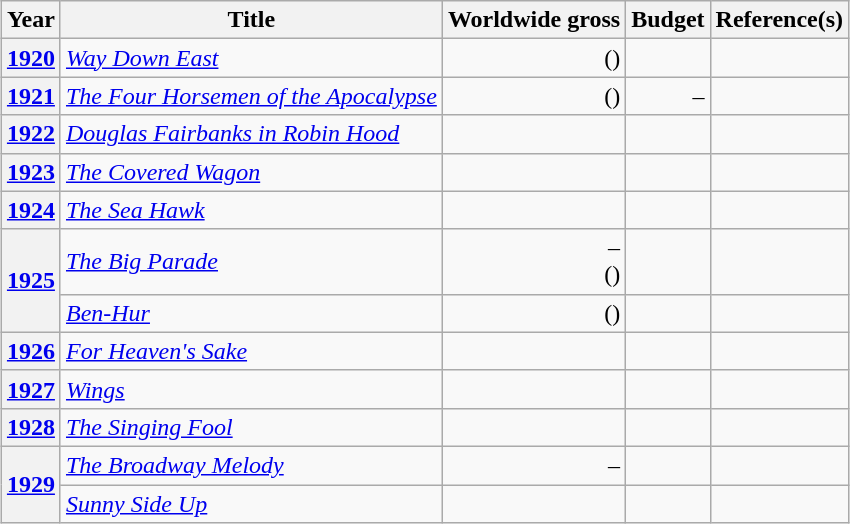<table class="wikitable plainrowheaders" style="margin:auto; margin:auto;">
<tr>
<th scope="col">Year</th>
<th scope="col">Title</th>
<th scope="col">Worldwide gross</th>
<th scope="col">Budget</th>
<th scope="col">Reference(s)</th>
</tr>
<tr>
<th scope="row"><a href='#'>1920</a></th>
<td><em><a href='#'>Way Down East</a></em></td>
<td align="right"> ()</td>
<td align="right"></td>
<td style="text-align:center;"></td>
</tr>
<tr>
<th scope="row"><a href='#'>1921</a></th>
<td><em><a href='#'>The Four Horsemen of the Apocalypse</a></em></td>
<td align="right"> ()</td>
<td align="right">–</td>
<td style="text-align:center;"></td>
</tr>
<tr>
<th scope="row"><a href='#'>1922</a></th>
<td><em><a href='#'>Douglas Fairbanks in Robin Hood</a></em></td>
<td align="right"></td>
<td align="right"></td>
<td style="text-align:center;"></td>
</tr>
<tr>
<th scope="row"><a href='#'>1923</a></th>
<td><em><a href='#'>The Covered Wagon</a></em></td>
<td align="right"></td>
<td align="right"></td>
<td style="text-align:center;"></td>
</tr>
<tr>
<th scope="row"><a href='#'>1924</a></th>
<td><em><a href='#'>The Sea Hawk</a></em></td>
<td align="right"></td>
<td align="right"></td>
<td style="text-align:center;"></td>
</tr>
<tr>
<th rowspan="2" scope="row"><a href='#'>1925</a></th>
<td><em><a href='#'>The Big Parade</a></em></td>
<td align="right">–<br>()</td>
<td align="right"></td>
<td style="text-align:center;"></td>
</tr>
<tr>
<td><em><a href='#'>Ben-Hur</a></em></td>
<td align="right"> ()</td>
<td align="right"></td>
<td style="text-align:center;"></td>
</tr>
<tr>
<th scope="row"><a href='#'>1926</a></th>
<td><em><a href='#'>For Heaven's Sake</a></em></td>
<td align="right"> </td>
<td align="right"></td>
<td style="text-align:center;"></td>
</tr>
<tr>
<th scope="row"><a href='#'>1927</a></th>
<td><em><a href='#'>Wings</a></em></td>
<td align="right"></td>
<td align="right"></td>
<td style="text-align:center;"></td>
</tr>
<tr>
<th scope="row"><a href='#'>1928</a></th>
<td><em><a href='#'>The Singing Fool</a></em></td>
<td align="right"></td>
<td align="right"></td>
<td style="text-align:center;"></td>
</tr>
<tr>
<th rowspan="2" scope="row"><a href='#'>1929</a></th>
<td><em><a href='#'>The Broadway Melody</a></em></td>
<td align="right">–</td>
<td align="right"></td>
<td style="text-align:center;"></td>
</tr>
<tr>
<td><em><a href='#'>Sunny Side Up</a></em></td>
<td align="right"> </td>
<td align="right"></td>
<td style="text-align:center;"></td>
</tr>
</table>
